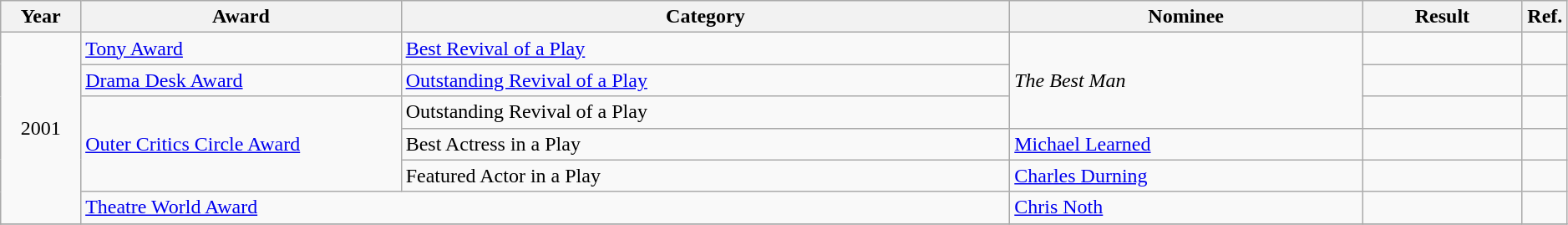<table class="wikitable unsortable" style="width: 99%;">
<tr>
<th scope="col" style="width:5%;">Year</th>
<th scope="col" style="width:20%;">Award</th>
<th scope="col" style="width:38%;">Category</th>
<th scope="col" style="width:22%;">Nominee</th>
<th scope="col" style="width:10%;">Result</th>
<th scope="col" style="width:2%;">Ref.</th>
</tr>
<tr>
<td align="center", rowspan=6>2001</td>
<td><a href='#'>Tony Award</a></td>
<td><a href='#'>Best Revival of a Play</a></td>
<td rowspan=3><em>The Best Man</em></td>
<td></td>
<td></td>
</tr>
<tr>
<td><a href='#'>Drama Desk Award</a></td>
<td><a href='#'>Outstanding Revival of a Play</a></td>
<td></td>
<td></td>
</tr>
<tr>
<td rowspan=3><a href='#'>Outer Critics Circle Award</a></td>
<td>Outstanding Revival of a Play</td>
<td></td>
<td></td>
</tr>
<tr>
<td>Best Actress in a Play</td>
<td><a href='#'>Michael Learned</a></td>
<td></td>
<td></td>
</tr>
<tr>
<td>Featured Actor in a Play</td>
<td><a href='#'>Charles Durning</a></td>
<td></td>
<td></td>
</tr>
<tr>
<td colspan=2><a href='#'>Theatre World Award</a></td>
<td><a href='#'>Chris Noth</a></td>
<td></td>
<td></td>
</tr>
<tr>
</tr>
</table>
